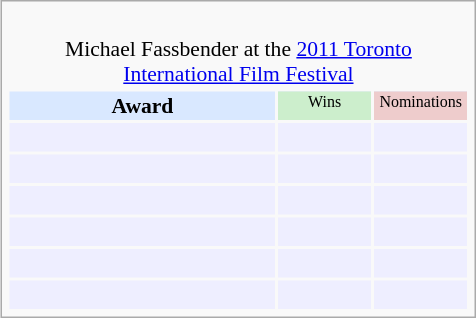<table class="infobox" style="width: 22em; text-align: left; font-size: 90%; vertical-align: middle;">
<tr>
<td colspan="3" style="text-align:center;"><br>Michael Fassbender at the <a href='#'>2011 Toronto International Film Festival</a></td>
</tr>
<tr bgcolor=#D9E8FF style="text-align:center;">
<th style="vertical-align: middle;">Award</th>
<td style="background:#cceecc; font-size:8pt;" width="60px">Wins</td>
<td style="background:#eecccc; font-size:8pt;" width="60px">Nominations</td>
</tr>
<tr bgcolor=#eeeeff>
<td align="center"><br></td>
<td></td>
<td></td>
</tr>
<tr bgcolor=#eeeeff>
<td align="center"><br></td>
<td></td>
<td></td>
</tr>
<tr bgcolor=#eeeeff>
<td align="center"><br></td>
<td></td>
<td></td>
</tr>
<tr bgcolor=#eeeeff>
<td align="center"><br></td>
<td></td>
<td></td>
</tr>
<tr bgcolor=#eeeeff>
<td align="center"><br></td>
<td></td>
<td></td>
</tr>
<tr bgcolor=#eeeeff>
<td align="center"><br></td>
<td></td>
<td></td>
</tr>
</table>
